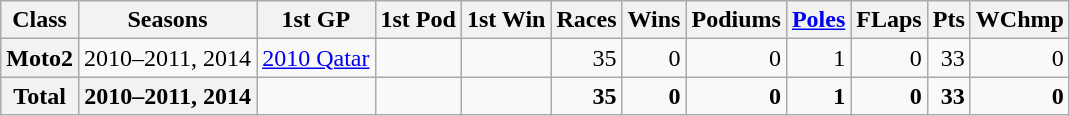<table class="wikitable">
<tr>
<th>Class</th>
<th>Seasons</th>
<th>1st GP</th>
<th>1st Pod</th>
<th>1st Win</th>
<th>Races</th>
<th>Wins</th>
<th>Podiums</th>
<th><a href='#'>Poles</a></th>
<th>FLaps</th>
<th>Pts</th>
<th>WChmp</th>
</tr>
<tr align="right">
<th>Moto2</th>
<td>2010–2011, 2014</td>
<td align="left"><a href='#'>2010 Qatar</a></td>
<td align="left"></td>
<td align="left"></td>
<td>35</td>
<td>0</td>
<td>0</td>
<td>1</td>
<td>0</td>
<td>33</td>
<td>0</td>
</tr>
<tr align="right">
<th>Total</th>
<th>2010–2011, 2014</th>
<td></td>
<td></td>
<td></td>
<td><strong>35</strong></td>
<td><strong>0</strong></td>
<td><strong>0</strong></td>
<td><strong>1</strong></td>
<td><strong>0</strong></td>
<td><strong>33</strong></td>
<td><strong>0</strong></td>
</tr>
</table>
